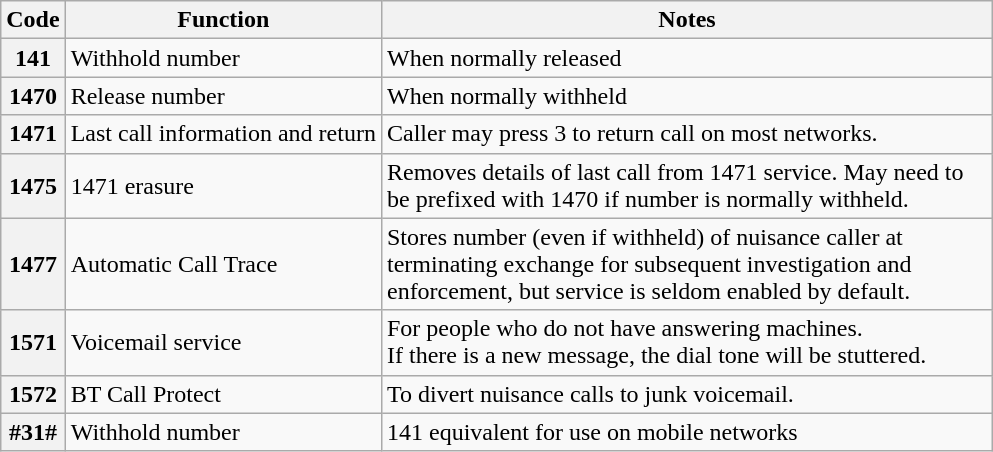<table class="wikitable" style="margin-left: 1.5em;">
<tr>
<th>Code</th>
<th>Function</th>
<th width=400>Notes</th>
</tr>
<tr>
<th>141</th>
<td>Withhold number</td>
<td>When normally released</td>
</tr>
<tr>
<th>1470</th>
<td>Release number</td>
<td>When normally withheld</td>
</tr>
<tr>
<th>1471</th>
<td>Last call information and return</td>
<td>Caller may press 3 to return call on most networks.</td>
</tr>
<tr>
<th>1475</th>
<td>1471 erasure</td>
<td>Removes details of last call from 1471 service. May need to be prefixed with 1470 if number is normally withheld.</td>
</tr>
<tr>
<th>1477</th>
<td>Automatic Call Trace</td>
<td>Stores number (even if withheld) of nuisance caller at terminating exchange for subsequent investigation and enforcement, but service is seldom enabled by default.</td>
</tr>
<tr>
<th>1571</th>
<td>Voicemail service</td>
<td>For people who do not have answering machines.<br>If there is a new message, the dial tone will be stuttered.</td>
</tr>
<tr>
<th>1572</th>
<td>BT Call Protect</td>
<td>To divert nuisance calls to junk voicemail.</td>
</tr>
<tr>
<th>#31#</th>
<td>Withhold number</td>
<td>141 equivalent for use on mobile networks</td>
</tr>
</table>
